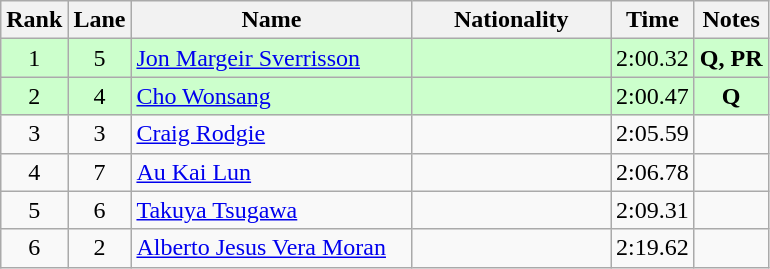<table class="wikitable sortable" style="text-align:center">
<tr>
<th>Rank</th>
<th>Lane</th>
<th style="width:180px">Name</th>
<th style="width:125px">Nationality</th>
<th>Time</th>
<th>Notes</th>
</tr>
<tr style="background:#cfc;">
<td>1</td>
<td>5</td>
<td style="text-align:left;"><a href='#'>Jon Margeir Sverrisson</a></td>
<td style="text-align:left;"></td>
<td>2:00.32</td>
<td><strong>Q, PR</strong></td>
</tr>
<tr style="background:#cfc;">
<td>2</td>
<td>4</td>
<td style="text-align:left;"><a href='#'>Cho Wonsang</a></td>
<td style="text-align:left;"></td>
<td>2:00.47</td>
<td><strong>Q</strong></td>
</tr>
<tr>
<td>3</td>
<td>3</td>
<td style="text-align:left;"><a href='#'>Craig Rodgie</a></td>
<td style="text-align:left;"></td>
<td>2:05.59</td>
<td></td>
</tr>
<tr>
<td>4</td>
<td>7</td>
<td style="text-align:left;"><a href='#'>Au Kai Lun</a></td>
<td style="text-align:left;"></td>
<td>2:06.78</td>
<td></td>
</tr>
<tr>
<td>5</td>
<td>6</td>
<td style="text-align:left;"><a href='#'>Takuya Tsugawa</a></td>
<td style="text-align:left;"></td>
<td>2:09.31</td>
<td></td>
</tr>
<tr>
<td>6</td>
<td>2</td>
<td style="text-align:left;"><a href='#'>Alberto Jesus Vera Moran</a></td>
<td style="text-align:left;"></td>
<td>2:19.62</td>
<td></td>
</tr>
</table>
